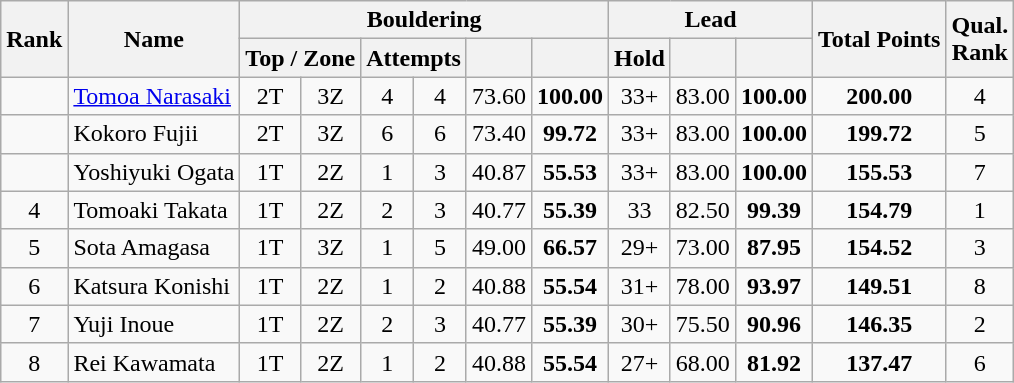<table class="wikitable sortable" style="text-align:center">
<tr>
<th rowspan="2">Rank</th>
<th rowspan="2">Name</th>
<th colspan="6">Bouldering</th>
<th colspan="3">Lead</th>
<th rowspan="2">Total Points</th>
<th rowspan="2">Qual.<br>Rank</th>
</tr>
<tr>
<th colspan="2">Top / Zone</th>
<th colspan="2">Attempts</th>
<th></th>
<th></th>
<th>Hold</th>
<th></th>
<th></th>
</tr>
<tr>
<td></td>
<td align="left"><a href='#'>Tomoa Narasaki</a></td>
<td>2T</td>
<td>3Z</td>
<td>4</td>
<td>4</td>
<td>73.60</td>
<td><strong>100.00</strong></td>
<td>33+</td>
<td>83.00</td>
<td><strong>100.00</strong></td>
<td><strong>200.00</strong></td>
<td>4</td>
</tr>
<tr>
<td></td>
<td align="left">Kokoro Fujii</td>
<td>2T</td>
<td>3Z</td>
<td>6</td>
<td>6</td>
<td>73.40</td>
<td><strong>99.72</strong></td>
<td>33+</td>
<td>83.00</td>
<td><strong>100.00</strong></td>
<td><strong>199.72</strong></td>
<td>5</td>
</tr>
<tr>
<td></td>
<td align="left">Yoshiyuki Ogata</td>
<td>1T</td>
<td>2Z</td>
<td>1</td>
<td>3</td>
<td>40.87</td>
<td><strong>55.53</strong></td>
<td>33+</td>
<td>83.00</td>
<td><strong>100.00</strong></td>
<td><strong>155.53</strong></td>
<td>7</td>
</tr>
<tr>
<td>4</td>
<td align="left">Tomoaki Takata</td>
<td>1T</td>
<td>2Z</td>
<td>2</td>
<td>3</td>
<td>40.77</td>
<td><strong>55.39</strong></td>
<td>33</td>
<td>82.50</td>
<td><strong>99.39</strong></td>
<td><strong>154.79</strong></td>
<td>1</td>
</tr>
<tr>
<td>5</td>
<td align="left">Sota Amagasa</td>
<td>1T</td>
<td>3Z</td>
<td>1</td>
<td>5</td>
<td>49.00</td>
<td><strong>66.57</strong></td>
<td>29+</td>
<td>73.00</td>
<td><strong>87.95</strong></td>
<td><strong>154.52</strong></td>
<td>3</td>
</tr>
<tr>
<td>6</td>
<td align="left">Katsura Konishi</td>
<td>1T</td>
<td>2Z</td>
<td>1</td>
<td>2</td>
<td>40.88</td>
<td><strong>55.54</strong></td>
<td>31+</td>
<td>78.00</td>
<td><strong>93.97</strong></td>
<td><strong>149.51</strong></td>
<td>8</td>
</tr>
<tr>
<td>7</td>
<td align="left">Yuji Inoue</td>
<td>1T</td>
<td>2Z</td>
<td>2</td>
<td>3</td>
<td>40.77</td>
<td><strong>55.39</strong></td>
<td>30+</td>
<td>75.50</td>
<td><strong>90.96</strong></td>
<td><strong>146.35</strong></td>
<td>2</td>
</tr>
<tr>
<td>8</td>
<td align="left">Rei Kawamata</td>
<td>1T</td>
<td>2Z</td>
<td>1</td>
<td>2</td>
<td>40.88</td>
<td><strong>55.54</strong></td>
<td>27+</td>
<td>68.00</td>
<td><strong>81.92</strong></td>
<td><strong>137.47</strong></td>
<td>6</td>
</tr>
</table>
